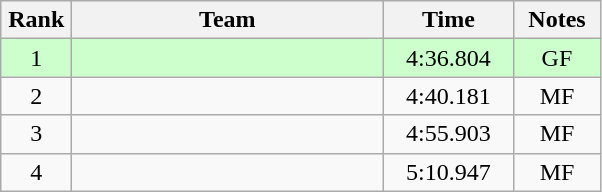<table class=wikitable style="text-align:center">
<tr>
<th width=40>Rank</th>
<th width=200>Team</th>
<th width=80>Time</th>
<th width=50>Notes</th>
</tr>
<tr bgcolor="#ccffcc">
<td>1</td>
<td align=left></td>
<td>4:36.804</td>
<td>GF</td>
</tr>
<tr>
<td>2</td>
<td align=left></td>
<td>4:40.181</td>
<td>MF</td>
</tr>
<tr>
<td>3</td>
<td align=left></td>
<td>4:55.903</td>
<td>MF</td>
</tr>
<tr>
<td>4</td>
<td align=left></td>
<td>5:10.947</td>
<td>MF</td>
</tr>
</table>
